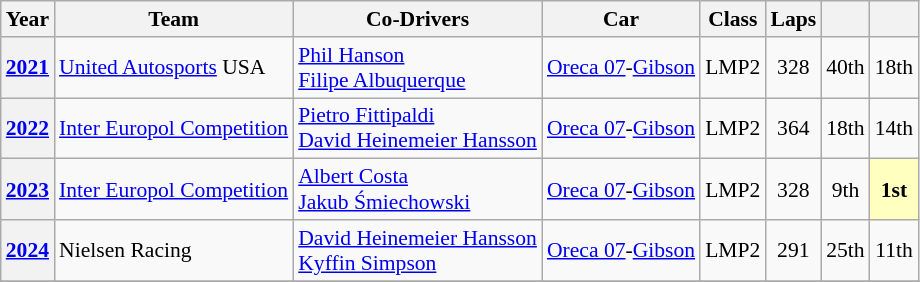<table class="wikitable" style="text-align:center; font-size:90%">
<tr>
<th>Year</th>
<th>Team</th>
<th>Co-Drivers</th>
<th>Car</th>
<th>Class</th>
<th>Laps</th>
<th></th>
<th></th>
</tr>
<tr>
<th><a href='#'>2021</a></th>
<td align="left"nowrap> <a href='#'>United Autosports</a> USA</td>
<td align="left"nowrap> <a href='#'>Phil Hanson</a><br> <a href='#'>Filipe Albuquerque</a></td>
<td align="left"nowrap><a href='#'>Oreca 07</a>-<a href='#'>Gibson</a></td>
<td>LMP2</td>
<td>328</td>
<td>40th</td>
<td>18th</td>
</tr>
<tr>
<th><a href='#'>2022</a></th>
<td align="left"nowrap> <a href='#'>Inter Europol Competition</a></td>
<td align="left"nowrap> <a href='#'>Pietro Fittipaldi</a><br> <a href='#'>David Heinemeier Hansson</a></td>
<td align="left"nowrap><a href='#'>Oreca 07</a>-<a href='#'>Gibson</a></td>
<td>LMP2</td>
<td>364</td>
<td>18th</td>
<td>14th</td>
</tr>
<tr>
<th><a href='#'>2023</a></th>
<td align="left"nowrap> <a href='#'>Inter Europol Competition</a></td>
<td align="left"nowrap> <a href='#'>Albert Costa</a><br> <a href='#'>Jakub Śmiechowski</a></td>
<td align="left"nowrap><a href='#'>Oreca 07</a>-<a href='#'>Gibson</a></td>
<td>LMP2</td>
<td>328</td>
<td>9th</td>
<td style="background:#FFFFBF;"><strong>1st</strong></td>
</tr>
<tr>
<th><a href='#'>2024</a></th>
<td align="left"nowrap> Nielsen Racing</td>
<td align="left"nowrap> <a href='#'>David Heinemeier Hansson</a><br> <a href='#'>Kyffin Simpson</a></td>
<td align="left"nowrap><a href='#'>Oreca 07</a>-<a href='#'>Gibson</a></td>
<td>LMP2</td>
<td>291</td>
<td>25th</td>
<td>11th</td>
</tr>
<tr>
</tr>
</table>
